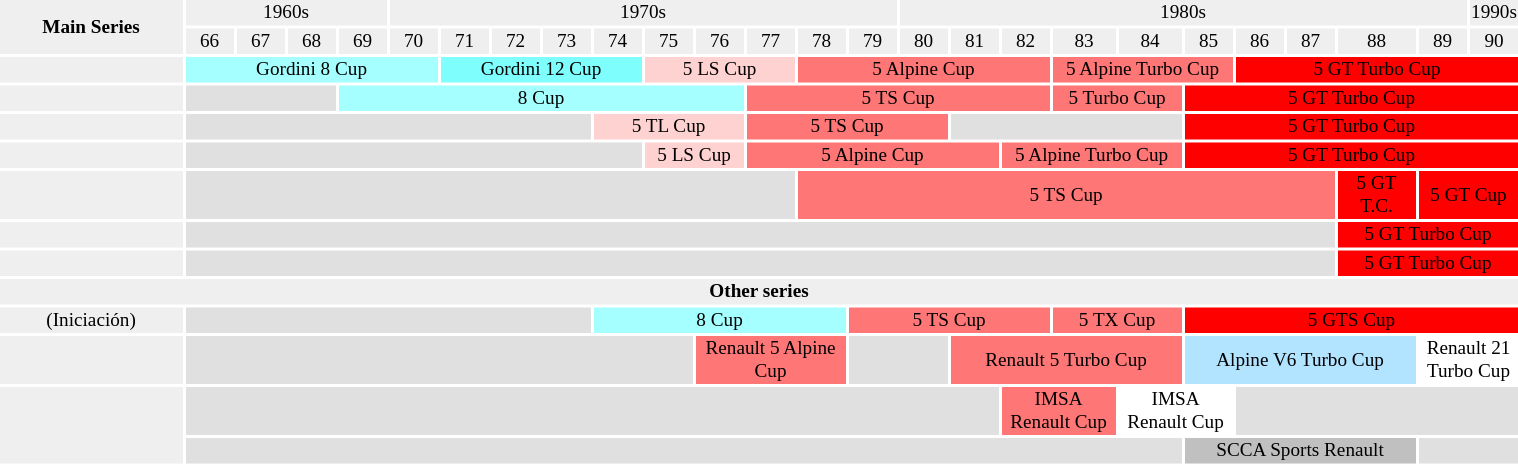<table class="toccolours" style="margin: 0.5em auto; clear: both; font-size:80%">
<tr>
<td align=center rowspan=2 width=120 bgcolor=#EFEFEF><strong> Main Series</strong></td>
<td align=center colspan=4 bgcolor=#EFEFEF>1960s</td>
<td align=center colspan=10 bgcolor=#EFEFEF>1970s</td>
<td align=center colspan=10 bgcolor=#EFEFEF>1980s</td>
<td align=center colspan=1 bgcolor=#EFEFEF>1990s</td>
</tr>
<tr align=center bgcolor=#EFEFEF>
<td width=30>66</td>
<td width=30>67</td>
<td width=30>68</td>
<td width=30>69</td>
<td width=30>70</td>
<td width=30>71</td>
<td width=30>72</td>
<td width=30>73</td>
<td width=30>74</td>
<td width=30>75</td>
<td width=30>76</td>
<td width=30>77</td>
<td width=30>78</td>
<td width=30>79</td>
<td width=30>80</td>
<td width=30>81</td>
<td width=30>82</td>
<td width=40>83</td>
<td width=40>84</td>
<td width=30>85</td>
<td width=30>86</td>
<td width=30>87</td>
<td width=50>88</td>
<td width=30>89</td>
<td width=30>90</td>
</tr>
<tr align=center>
<td bgcolor=#EFEFEF rowspan=1 colspan=1></td>
<td colspan= 5 bgcolor=#a4fffe>Gordini 8 Cup</td>
<td colspan= 4 bgcolor=#7efffd>Gordini 12 Cup</td>
<td colspan= 3 bgcolor=#ffd2d2>5 LS Cup</td>
<td colspan= 5 bgcolor=#ff7676>5 Alpine Cup</td>
<td colspan= 3 bgcolor=#ff7676>5 Alpine Turbo Cup</td>
<td colspan= 5 bgcolor=#ff0000>5 GT Turbo Cup</td>
</tr>
<tr align=center>
<td bgcolor=#EFEFEF rowspan=1 colspan=1></td>
<td colspan= 3 bgcolor=#E0E0E0></td>
<td colspan= 8 bgcolor=#a4fffe>8 Cup</td>
<td colspan= 6 bgcolor=#ff7676>5 TS Cup</td>
<td colspan= 2 bgcolor=#ff7676>5 Turbo Cup</td>
<td colspan= 6 bgcolor=#ff0000>5 GT Turbo Cup</td>
</tr>
<tr align=center>
<td bgcolor=#EFEFEF rowspan=1></td>
<td colspan= 8 bgcolor=#E0E0E0></td>
<td colspan= 3 bgcolor=#ffd2d2>5 TL Cup</td>
<td colspan= 4 bgcolor=#ff7676>5 TS Cup</td>
<td colspan= 4 bgcolor=#E0E0E0></td>
<td colspan= 6 bgcolor=#ff0000>5 GT Turbo Cup</td>
</tr>
<tr align=center>
<td bgcolor=#EFEFEF rowspan=1 colspan=1></td>
<td colspan= 9 bgcolor=#E0E0E0></td>
<td colspan= 2 bgcolor=#ffd2d2>5 LS Cup</td>
<td colspan= 5 bgcolor=#ff7676>5 Alpine Cup</td>
<td colspan= 3 bgcolor=#ff7676>5 Alpine Turbo Cup</td>
<td colspan= 6 bgcolor=#ff0000>5 GT Turbo Cup</td>
</tr>
<tr align=center>
<td bgcolor=#EFEFEF rowspan=1></td>
<td colspan= 12 bgcolor=#E0E0E0></td>
<td colspan= 10 bgcolor=#ff7676>5 TS Cup</td>
<td colspan= 1 bgcolor=#ff0000>5 GT T.C.</td>
<td colspan= 2 bgcolor=#ff0000>5 GT Cup</td>
</tr>
<tr align=center>
<td bgcolor=#EFEFEF rowspan=1></td>
<td colspan= 22 bgcolor=#E0E0E0></td>
<td colspan= 3 bgcolor=#ff0000>5 GT Turbo Cup</td>
</tr>
<tr align=center>
<td bgcolor=#EFEFEF rowspan=1></td>
<td colspan= 22 bgcolor=#E0E0E0></td>
<td colspan= 3 bgcolor=#ff0000>5 GT Turbo Cup</td>
</tr>
<tr>
<th align=center width=150 colspan=50 bgcolor=#EFEFEF>Other series</th>
</tr>
<tr align=center>
<td bgcolor=#EFEFEF rowspan=1 colspan=1> (Iniciación)</td>
<td colspan= 8 bgcolor=#E0E0E0></td>
<td colspan= 5 bgcolor=#a4fffe>8 Cup</td>
<td colspan= 4 bgcolor=#ff7676>5 TS Cup</td>
<td colspan= 2 bgcolor=#ff7676>5 TX Cup</td>
<td colspan= 6 bgcolor=#ff0000>5 GTS Cup</td>
</tr>
<tr align=center>
<td bgcolor=#EFEFEF rowspan=1 colspan=1></td>
<td colspan= 10 bgcolor=#E0E0E0></td>
<td colspan= 3 bgcolor=#ff7676>Renault 5 Alpine Cup</td>
<td colspan= 2 bgcolor=#E0E0E0></td>
<td colspan= 4 bgcolor=#ff7676>Renault 5 Turbo Cup</td>
<td colspan= 4 bgcolor=#b2e3ff>Alpine V6 Turbo Cup</td>
<td colspan= 2 bgcolor=#FFFFFF>Renault 21 Turbo Cup</td>
</tr>
<tr align=center>
<td bgcolor=#EFEFEF rowspan=2 colspan=1></td>
<td colspan= 16 bgcolor=#E0E0E0></td>
<td colspan= 2 bgcolor=#ff7676>IMSA Renault Cup</td>
<td colspan= 2 bgcolor=#FFFFFF>IMSA Renault Cup</td>
<td colspan= 10 bgcolor=#E0E0E0></td>
</tr>
<tr align=center>
<td colspan= 19 bgcolor=#E0E0E0></td>
<td colspan= 4 bgcolor=#C0C0C0>SCCA Sports Renault</td>
<td colspan= 10 bgcolor=#E0E0E0></td>
</tr>
<tr align=center>
</tr>
</table>
